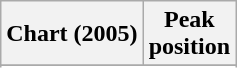<table class="wikitable sortable plainrowheaders" style="text-align:center">
<tr>
<th scope="col">Chart (2005)</th>
<th scope="col">Peak<br> position</th>
</tr>
<tr>
</tr>
<tr>
</tr>
</table>
